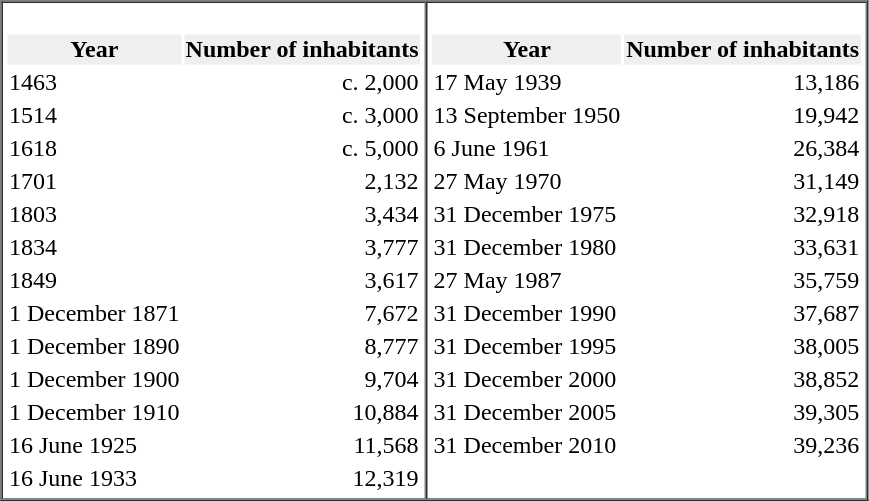<table border="1" cellspacing="0">
<tr>
<td valign="top"><br><table>
<tr style="background:#efefef;">
<th>Year</th>
<th>Number of inhabitants</th>
</tr>
<tr ---->
<td>1463</td>
<td align="right">c. 2,000</td>
</tr>
<tr ---->
<td>1514</td>
<td align="right">c. 3,000</td>
</tr>
<tr ---->
<td>1618</td>
<td align="right">c. 5,000</td>
</tr>
<tr ---->
<td>1701</td>
<td align="right">2,132</td>
</tr>
<tr ---->
<td>1803</td>
<td align="right">3,434</td>
</tr>
<tr ---->
<td>1834</td>
<td align="right">3,777</td>
</tr>
<tr ---->
<td>1849</td>
<td align="right">3,617</td>
</tr>
<tr ---->
<td>1 December 1871</td>
<td align="right">7,672</td>
</tr>
<tr ---->
<td>1 December 1890</td>
<td align="right">8,777</td>
</tr>
<tr ---->
<td>1 December 1900</td>
<td align="right">9,704</td>
</tr>
<tr ---->
<td>1 December 1910</td>
<td align="right">10,884</td>
</tr>
<tr ---->
<td>16 June 1925</td>
<td align="right">11,568</td>
</tr>
<tr ---->
<td>16 June 1933</td>
<td align="right">12,319</td>
</tr>
</table>
</td>
<td valign="top"><br><table>
<tr style="background:#efefef;">
<th>Year</th>
<th>Number of inhabitants</th>
</tr>
<tr ---->
<td>17 May 1939</td>
<td align="right">13,186</td>
</tr>
<tr ---->
<td>13 September 1950</td>
<td align="right">19,942</td>
</tr>
<tr ---->
<td>6 June 1961</td>
<td align="right">26,384</td>
</tr>
<tr ---->
<td>27 May 1970</td>
<td align="right">31,149</td>
</tr>
<tr ---->
<td>31 December 1975</td>
<td align="right">32,918</td>
</tr>
<tr ---->
<td>31 December 1980</td>
<td align="right">33,631</td>
</tr>
<tr ---->
<td>27 May 1987</td>
<td align="right">35,759</td>
</tr>
<tr ---->
<td>31 December 1990</td>
<td align="right">37,687</td>
</tr>
<tr ---->
<td>31 December 1995</td>
<td align="right">38,005</td>
</tr>
<tr ---->
<td>31 December 2000</td>
<td align="right">38,852</td>
</tr>
<tr ---->
<td>31 December 2005</td>
<td align="right">39,305</td>
</tr>
<tr ---->
<td>31 December 2010</td>
<td align="right">39,236</td>
</tr>
</table>
</td>
</tr>
</table>
